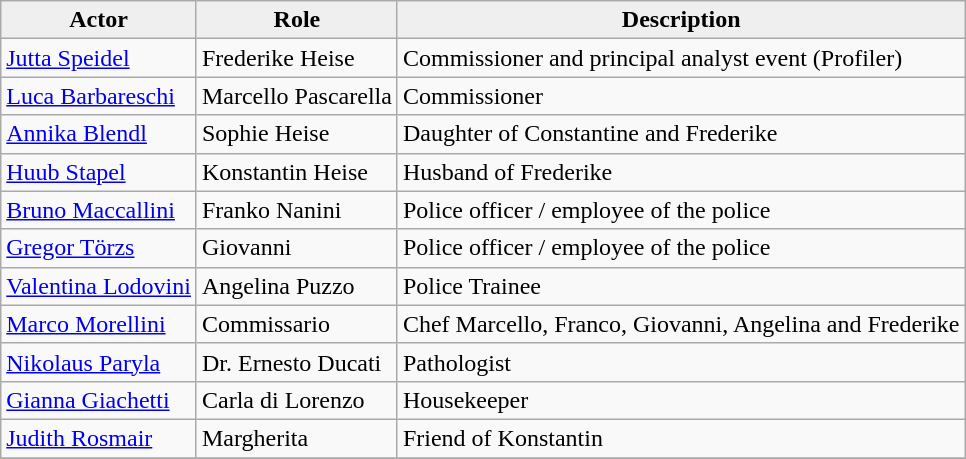<table class="wikitable">
<tr>
<th style="background:#efefef;">Actor</th>
<th style="background:#efefef;">Role</th>
<th style="background:#efefef;">Description</th>
</tr>
<tr>
<td><a href='#'>Jutta Speidel</a></td>
<td>Frederike Heise</td>
<td>Commissioner and principal analyst event (Profiler)</td>
</tr>
<tr>
<td><a href='#'>Luca Barbareschi</a></td>
<td>Marcello Pascarella</td>
<td>Commissioner</td>
</tr>
<tr>
<td><a href='#'>Annika Blendl</a></td>
<td>Sophie Heise</td>
<td>Daughter of Constantine and Frederike</td>
</tr>
<tr>
<td><a href='#'>Huub Stapel</a></td>
<td>Konstantin Heise</td>
<td>Husband of Frederike</td>
</tr>
<tr>
<td><a href='#'>Bruno Maccallini</a></td>
<td>Franko Nanini</td>
<td>Police officer / employee of the police</td>
</tr>
<tr>
<td><a href='#'>Gregor Törzs</a></td>
<td>Giovanni</td>
<td>Police officer / employee of the police</td>
</tr>
<tr>
<td><a href='#'>Valentina Lodovini</a></td>
<td>Angelina Puzzo</td>
<td>Police Trainee</td>
</tr>
<tr>
<td><a href='#'>Marco Morellini</a></td>
<td>Commissario</td>
<td>Chef Marcello, Franco, Giovanni, Angelina and Frederike</td>
</tr>
<tr>
<td><a href='#'>Nikolaus Paryla</a></td>
<td>Dr. Ernesto Ducati</td>
<td>Pathologist</td>
</tr>
<tr>
<td><a href='#'>Gianna Giachetti</a></td>
<td>Carla di Lorenzo</td>
<td>Housekeeper</td>
</tr>
<tr>
<td><a href='#'>Judith Rosmair</a></td>
<td>Margherita</td>
<td>Friend of Konstantin</td>
</tr>
<tr>
</tr>
</table>
